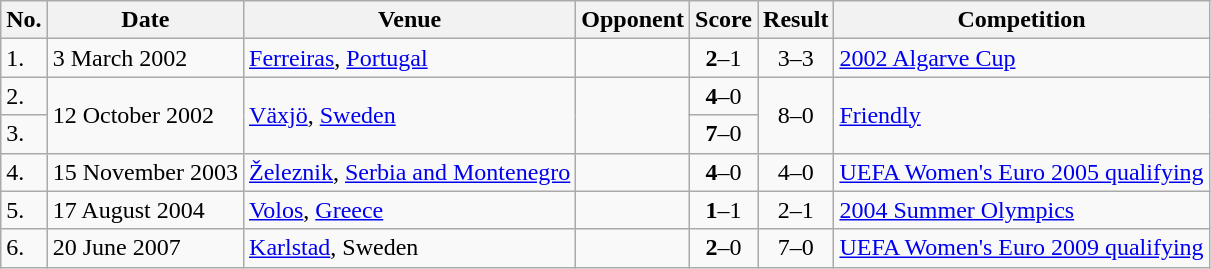<table class="wikitable">
<tr>
<th>No.</th>
<th>Date</th>
<th>Venue</th>
<th>Opponent</th>
<th>Score</th>
<th>Result</th>
<th>Competition</th>
</tr>
<tr>
<td>1.</td>
<td>3 March 2002</td>
<td><a href='#'>Ferreiras</a>, <a href='#'>Portugal</a></td>
<td></td>
<td align=center><strong>2</strong>–1</td>
<td align=center>3–3</td>
<td><a href='#'>2002 Algarve Cup</a></td>
</tr>
<tr>
<td>2.</td>
<td rowspan=2>12 October 2002</td>
<td rowspan=2><a href='#'>Växjö</a>, <a href='#'>Sweden</a></td>
<td rowspan=2></td>
<td align=center><strong>4</strong>–0</td>
<td rowspan=2 align=center>8–0</td>
<td rowspan=2><a href='#'>Friendly</a></td>
</tr>
<tr>
<td>3.</td>
<td align=center><strong>7</strong>–0</td>
</tr>
<tr>
<td>4.</td>
<td>15 November 2003</td>
<td><a href='#'>Železnik</a>, <a href='#'>Serbia and Montenegro</a></td>
<td></td>
<td align=center><strong>4</strong>–0</td>
<td align=center>4–0</td>
<td><a href='#'>UEFA Women's Euro 2005 qualifying</a></td>
</tr>
<tr>
<td>5.</td>
<td>17 August 2004</td>
<td><a href='#'>Volos</a>, <a href='#'>Greece</a></td>
<td></td>
<td align=center><strong>1</strong>–1</td>
<td align=center>2–1</td>
<td><a href='#'>2004 Summer Olympics</a></td>
</tr>
<tr>
<td>6.</td>
<td>20 June 2007</td>
<td><a href='#'>Karlstad</a>, Sweden</td>
<td></td>
<td align=center><strong>2</strong>–0</td>
<td align=center>7–0</td>
<td><a href='#'>UEFA Women's Euro 2009 qualifying</a></td>
</tr>
</table>
